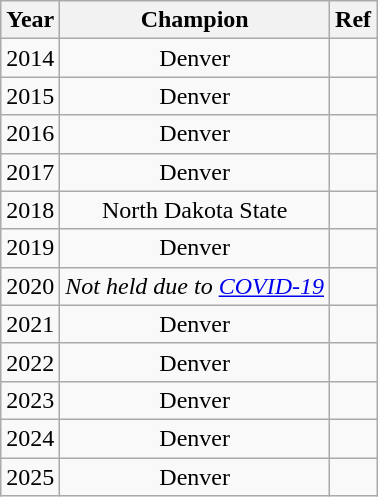<table class="wikitable" style="text-align:center;" cellspacing="2">
<tr>
<th>Year</th>
<th>Champion</th>
<th>Ref</th>
</tr>
<tr>
<td>2014</td>
<td>Denver</td>
<td></td>
</tr>
<tr>
<td>2015</td>
<td>Denver</td>
<td></td>
</tr>
<tr>
<td>2016</td>
<td>Denver</td>
<td></td>
</tr>
<tr>
<td>2017</td>
<td>Denver</td>
<td></td>
</tr>
<tr>
<td>2018</td>
<td>North Dakota State</td>
<td></td>
</tr>
<tr>
<td>2019</td>
<td>Denver</td>
<td></td>
</tr>
<tr>
<td>2020</td>
<td><em>Not held due to <a href='#'>COVID-19</a></em></td>
<td></td>
</tr>
<tr>
<td>2021</td>
<td>Denver</td>
<td></td>
</tr>
<tr>
<td>2022</td>
<td>Denver</td>
<td></td>
</tr>
<tr>
<td>2023</td>
<td>Denver</td>
<td></td>
</tr>
<tr>
<td>2024</td>
<td>Denver</td>
<td></td>
</tr>
<tr>
<td>2025</td>
<td>Denver</td>
<td></td>
</tr>
</table>
